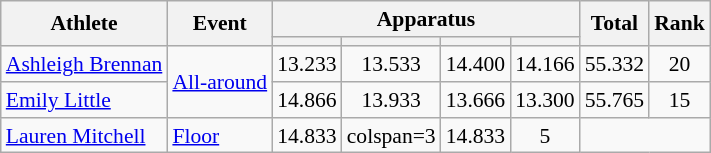<table class="wikitable" style="font-size:90%">
<tr>
<th rowspan="2">Athlete</th>
<th rowspan="2">Event</th>
<th colspan = "4">Apparatus</th>
<th rowspan=2>Total</th>
<th rowspan=2>Rank</th>
</tr>
<tr style="font-size:95%">
<th></th>
<th></th>
<th></th>
<th></th>
</tr>
<tr align=center>
<td align=left><a href='#'>Ashleigh Brennan</a></td>
<td align=left rowspan=2><a href='#'>All-around</a></td>
<td>13.233</td>
<td>13.533</td>
<td>14.400</td>
<td>14.166</td>
<td>55.332</td>
<td>20</td>
</tr>
<tr align=center>
<td align=left><a href='#'>Emily Little</a></td>
<td>14.866</td>
<td>13.933</td>
<td>13.666</td>
<td>13.300</td>
<td>55.765</td>
<td>15</td>
</tr>
<tr align=center>
<td align=left><a href='#'>Lauren Mitchell</a></td>
<td align=left><a href='#'>Floor</a></td>
<td>14.833</td>
<td>colspan=3 </td>
<td>14.833</td>
<td>5</td>
</tr>
</table>
